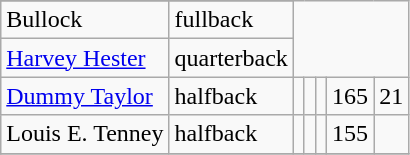<table class="wikitable">
<tr>
</tr>
<tr>
<td>Bullock</td>
<td>fullback</td>
</tr>
<tr>
<td><a href='#'>Harvey Hester</a></td>
<td>quarterback</td>
</tr>
<tr>
<td><a href='#'>Dummy Taylor</a></td>
<td>halfback</td>
<td></td>
<td></td>
<td></td>
<td>165</td>
<td>21</td>
</tr>
<tr>
<td>Louis E. Tenney</td>
<td>halfback</td>
<td></td>
<td></td>
<td></td>
<td>155</td>
<td></td>
</tr>
<tr>
</tr>
</table>
